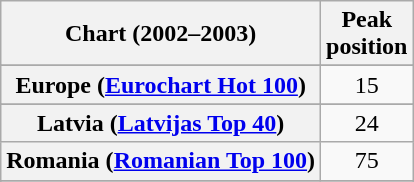<table class="wikitable sortable plainrowheaders" style="text-align:center">
<tr>
<th>Chart (2002–2003)</th>
<th>Peak<br>position</th>
</tr>
<tr>
</tr>
<tr>
</tr>
<tr>
<th scope="row">Europe (<a href='#'>Eurochart Hot 100</a>)</th>
<td>15</td>
</tr>
<tr>
</tr>
<tr>
</tr>
<tr>
<th scope="row">Latvia (<a href='#'>Latvijas Top 40</a>)</th>
<td align="center">24</td>
</tr>
<tr>
<th scope="row">Romania (<a href='#'>Romanian Top 100</a>)</th>
<td>75</td>
</tr>
<tr>
</tr>
<tr>
</tr>
<tr>
</tr>
</table>
